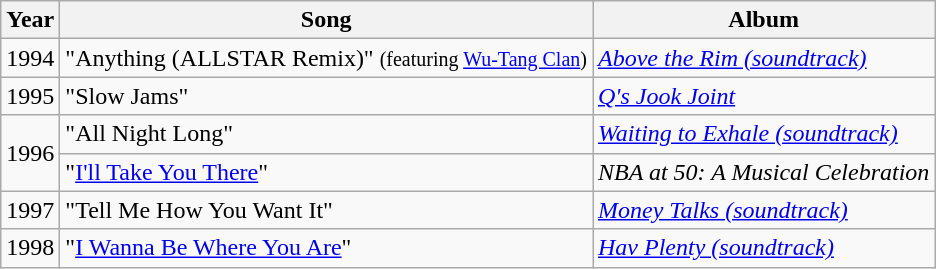<table class="wikitable">
<tr>
<th>Year</th>
<th>Song</th>
<th>Album</th>
</tr>
<tr>
<td>1994</td>
<td>"Anything (ALLSTAR Remix)" <small>(featuring <a href='#'>Wu-Tang Clan</a>)</small></td>
<td><em><a href='#'>Above the Rim (soundtrack)</a></em></td>
</tr>
<tr>
<td>1995</td>
<td>"Slow Jams"</td>
<td><em><a href='#'>Q's Jook Joint</a></em></td>
</tr>
<tr>
<td rowspan="2">1996</td>
<td>"All Night Long"</td>
<td><em><a href='#'>Waiting to Exhale (soundtrack)</a></em></td>
</tr>
<tr>
<td>"<a href='#'>I'll Take You There</a>"</td>
<td><em>NBA at 50: A Musical Celebration</em></td>
</tr>
<tr>
<td>1997</td>
<td>"Tell Me How You Want It"</td>
<td><em><a href='#'>Money Talks (soundtrack)</a></em></td>
</tr>
<tr>
<td>1998</td>
<td>"<a href='#'>I Wanna Be Where You Are</a>"</td>
<td><em><a href='#'>Hav Plenty (soundtrack)</a></em></td>
</tr>
</table>
